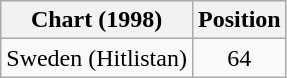<table class="wikitable">
<tr>
<th>Chart (1998)</th>
<th>Position</th>
</tr>
<tr>
<td>Sweden (Hitlistan)</td>
<td align="center">64</td>
</tr>
</table>
